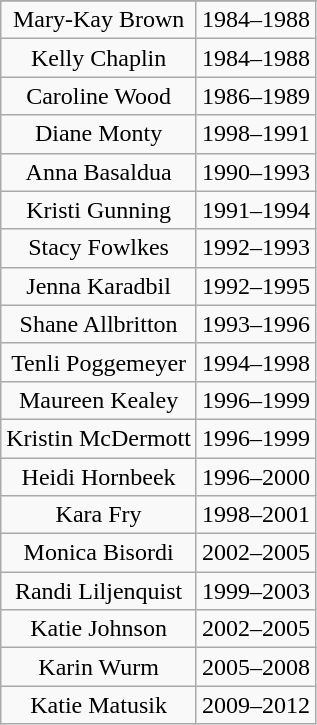<table class="wikitable sortable" margin:0 0 1em 1em;">
<tr>
</tr>
<tr align="center">
<td>Mary-Kay Brown</td>
<td>1984–1988</td>
</tr>
<tr align="center">
<td>Kelly Chaplin</td>
<td>1984–1988</td>
</tr>
<tr align="center">
<td>Caroline Wood</td>
<td>1986–1989</td>
</tr>
<tr align="center">
<td>Diane Monty</td>
<td>1998–1991</td>
</tr>
<tr align="center">
<td>Anna Basaldua</td>
<td>1990–1993</td>
</tr>
<tr align="center">
<td>Kristi Gunning</td>
<td>1991–1994</td>
</tr>
<tr align="center">
<td>Stacy Fowlkes</td>
<td>1992–1993</td>
</tr>
<tr align="center">
<td>Jenna Karadbil</td>
<td>1992–1995</td>
</tr>
<tr align="center">
<td>Shane Allbritton</td>
<td>1993–1996</td>
</tr>
<tr align="center">
<td>Tenli Poggemeyer</td>
<td>1994–1998</td>
</tr>
<tr align="center">
<td>Maureen Kealey</td>
<td>1996–1999</td>
</tr>
<tr align="center">
<td>Kristin McDermott</td>
<td>1996–1999</td>
</tr>
<tr align="center">
<td>Heidi Hornbeek</td>
<td>1996–2000</td>
</tr>
<tr align="center">
<td>Kara Fry</td>
<td>1998–2001</td>
</tr>
<tr align="center">
<td>Monica Bisordi</td>
<td>2002–2005</td>
</tr>
<tr align="center">
<td>Randi Liljenquist</td>
<td>1999–2003</td>
</tr>
<tr align="center">
<td>Katie Johnson</td>
<td>2002–2005</td>
</tr>
<tr align="center">
<td>Karin Wurm</td>
<td>2005–2008</td>
</tr>
<tr align="center">
<td>Katie Matusik</td>
<td>2009–2012</td>
</tr>
</table>
